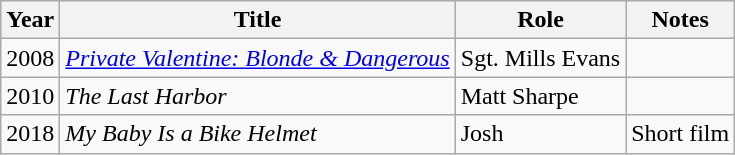<table class="wikitable sortable">
<tr>
<th>Year</th>
<th>Title</th>
<th>Role</th>
<th>Notes</th>
</tr>
<tr>
<td>2008</td>
<td><em><a href='#'>Private Valentine: Blonde & Dangerous</a></em></td>
<td>Sgt. Mills Evans</td>
<td></td>
</tr>
<tr>
<td>2010</td>
<td><em>The Last Harbor</em></td>
<td>Matt Sharpe</td>
<td></td>
</tr>
<tr>
<td>2018</td>
<td><em>My Baby Is a Bike Helmet</em></td>
<td>Josh</td>
<td>Short film</td>
</tr>
</table>
